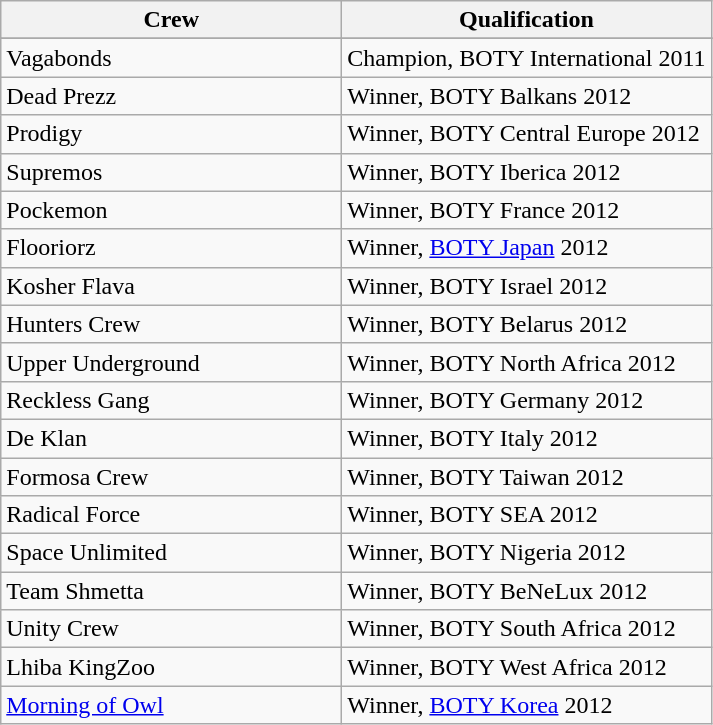<table class="wikitable">
<tr>
<th width="220px">Crew</th>
<th>Qualification</th>
</tr>
<tr>
</tr>
<tr>
<td> Vagabonds</td>
<td>Champion, BOTY International 2011</td>
</tr>
<tr>
<td> Dead Prezz</td>
<td>Winner, BOTY Balkans 2012</td>
</tr>
<tr>
<td> Prodigy</td>
<td>Winner, BOTY Central Europe 2012</td>
</tr>
<tr>
<td> Supremos</td>
<td>Winner, BOTY Iberica 2012</td>
</tr>
<tr>
<td> Pockemon</td>
<td>Winner, BOTY France 2012</td>
</tr>
<tr>
<td> Flooriorz</td>
<td>Winner, <a href='#'>BOTY Japan</a> 2012</td>
</tr>
<tr>
<td> Kosher Flava</td>
<td>Winner, BOTY Israel 2012</td>
</tr>
<tr>
<td> Hunters Crew</td>
<td>Winner, BOTY Belarus 2012</td>
</tr>
<tr>
<td> Upper Underground</td>
<td>Winner, BOTY North Africa 2012</td>
</tr>
<tr>
<td> Reckless Gang</td>
<td>Winner, BOTY Germany 2012</td>
</tr>
<tr>
<td> De Klan</td>
<td>Winner, BOTY Italy 2012</td>
</tr>
<tr>
<td> Formosa Crew</td>
<td>Winner, BOTY Taiwan 2012</td>
</tr>
<tr>
<td> Radical Force</td>
<td>Winner, BOTY SEA 2012</td>
</tr>
<tr>
<td> Space Unlimited</td>
<td>Winner, BOTY Nigeria 2012</td>
</tr>
<tr>
<td> Team Shmetta</td>
<td>Winner, BOTY BeNeLux 2012</td>
</tr>
<tr>
<td> Unity Crew</td>
<td>Winner, BOTY South Africa 2012</td>
</tr>
<tr>
<td> Lhiba KingZoo</td>
<td>Winner, BOTY West Africa 2012</td>
</tr>
<tr>
<td> <a href='#'>Morning of Owl</a></td>
<td>Winner, <a href='#'>BOTY Korea</a> 2012</td>
</tr>
</table>
